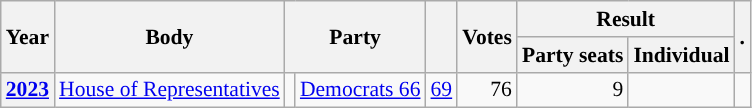<table class="wikitable plainrowheaders sortable" border=2 cellpadding=4 cellspacing=0 style="border: 1px #aaa solid; font-size: 90%; text-align:center;">
<tr>
<th scope="col" rowspan=2>Year</th>
<th scope="col" rowspan=2>Body</th>
<th scope="col" colspan=2 rowspan=2>Party</th>
<th scope="col" rowspan=2></th>
<th scope="col" rowspan=2>Votes</th>
<th scope="colgroup" colspan=2>Result</th>
<th scope="col" rowspan=2 class="unsortable">.</th>
</tr>
<tr>
<th scope="col">Party seats</th>
<th scope="col">Individual</th>
</tr>
<tr>
<th scope="row"><a href='#'>2023</a></th>
<td><a href='#'>House of Representatives</a></td>
<td style="background-color:"></td>
<td><a href='#'>Democrats 66</a></td>
<td style=text-align:right><a href='#'>69</a></td>
<td style=text-align:right>76</td>
<td style=text-align:right>9</td>
<td></td>
<td></td>
</tr>
</table>
